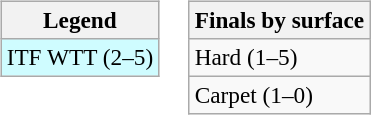<table>
<tr valign=top>
<td><br><table class="wikitable" style=font-size:97%>
<tr>
<th>Legend</th>
</tr>
<tr style="background:#cffcff;">
<td>ITF WTT (2–5)</td>
</tr>
</table>
</td>
<td><br><table class="wikitable" style=font-size:97%>
<tr>
<th>Finals by surface</th>
</tr>
<tr>
<td>Hard (1–5)</td>
</tr>
<tr>
<td>Carpet (1–0)</td>
</tr>
</table>
</td>
</tr>
</table>
